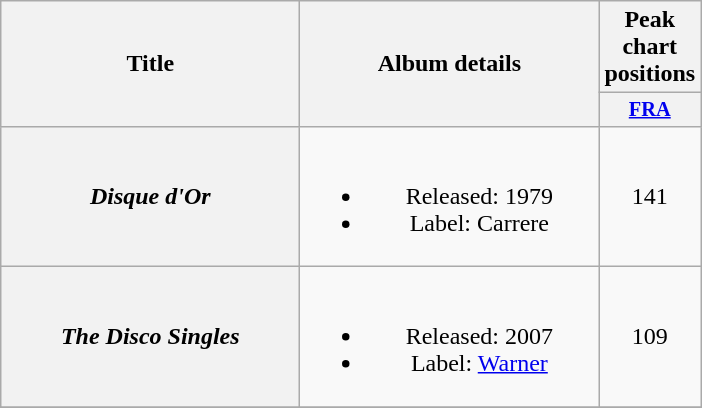<table class="wikitable plainrowheaders" style="text-align:center;">
<tr>
<th rowspan="2" style="width:12em;">Title</th>
<th rowspan="2" style="width:12em;">Album details</th>
<th>Peak chart positions</th>
</tr>
<tr>
<th scope="col" style="width:2.5em;font-size:85%"><a href='#'>FRA</a><br></th>
</tr>
<tr>
<th scope="row"><em>Disque d'Or</em></th>
<td><br><ul><li>Released: 1979</li><li>Label: Carrere</li></ul></td>
<td>141</td>
</tr>
<tr>
<th scope="row"><em>The Disco Singles</em></th>
<td><br><ul><li>Released: 2007</li><li>Label: <a href='#'>Warner</a></li></ul></td>
<td>109</td>
</tr>
<tr>
</tr>
</table>
